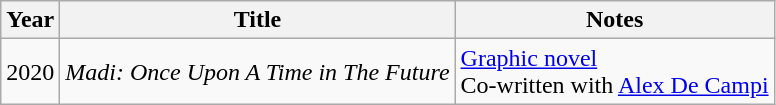<table class="wikitable">
<tr>
<th>Year</th>
<th>Title</th>
<th>Notes</th>
</tr>
<tr>
<td>2020</td>
<td><em>Madi: Once Upon A Time in The Future</em></td>
<td><a href='#'>Graphic novel</a><br>Co-written with <a href='#'>Alex De Campi</a></td>
</tr>
</table>
